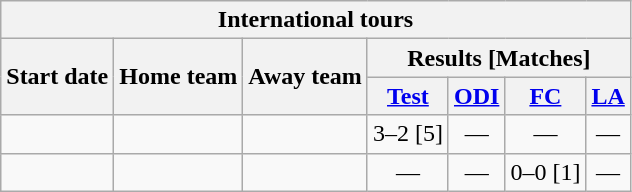<table class="wikitable">
<tr>
<th colspan="7">International tours</th>
</tr>
<tr>
<th rowspan="2">Start date</th>
<th rowspan="2">Home team</th>
<th rowspan="2">Away team</th>
<th colspan="4">Results [Matches]</th>
</tr>
<tr>
<th><a href='#'>Test</a></th>
<th><a href='#'>ODI</a></th>
<th><a href='#'>FC</a></th>
<th><a href='#'>LA</a></th>
</tr>
<tr>
<td><a href='#'></a></td>
<td></td>
<td></td>
<td>3–2 [5]</td>
<td ; style="text-align:center">—</td>
<td ; style="text-align:center">—</td>
<td ; style="text-align:center">—</td>
</tr>
<tr>
<td><a href='#'></a></td>
<td></td>
<td></td>
<td ; style="text-align:center">—</td>
<td ; style="text-align:center">—</td>
<td>0–0 [1]</td>
<td ; style="text-align:center">—</td>
</tr>
</table>
